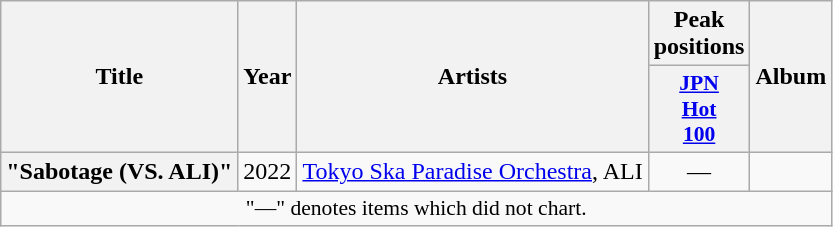<table class="wikitable plainrowheaders">
<tr>
<th scope="col" rowspan="2">Title</th>
<th scope="col" rowspan="2">Year</th>
<th scope="col" rowspan="2">Artists</th>
<th scope="col" colspan="1">Peak positions</th>
<th scope="col" rowspan="2">Album</th>
</tr>
<tr>
<th scope="col" style="width:4em;font-size:90%"><a href='#'>JPN<br>Hot<br>100</a><br></th>
</tr>
<tr>
<th scope="row">"Sabotage (VS. ALI)"</th>
<td>2022</td>
<td><a href='#'>Tokyo Ska Paradise Orchestra</a>, ALI</td>
<td align="center">—</td>
<td></td>
</tr>
<tr>
<td colspan="6" align="center" style="font-size:90%;">"—" denotes items which did not chart.</td>
</tr>
</table>
